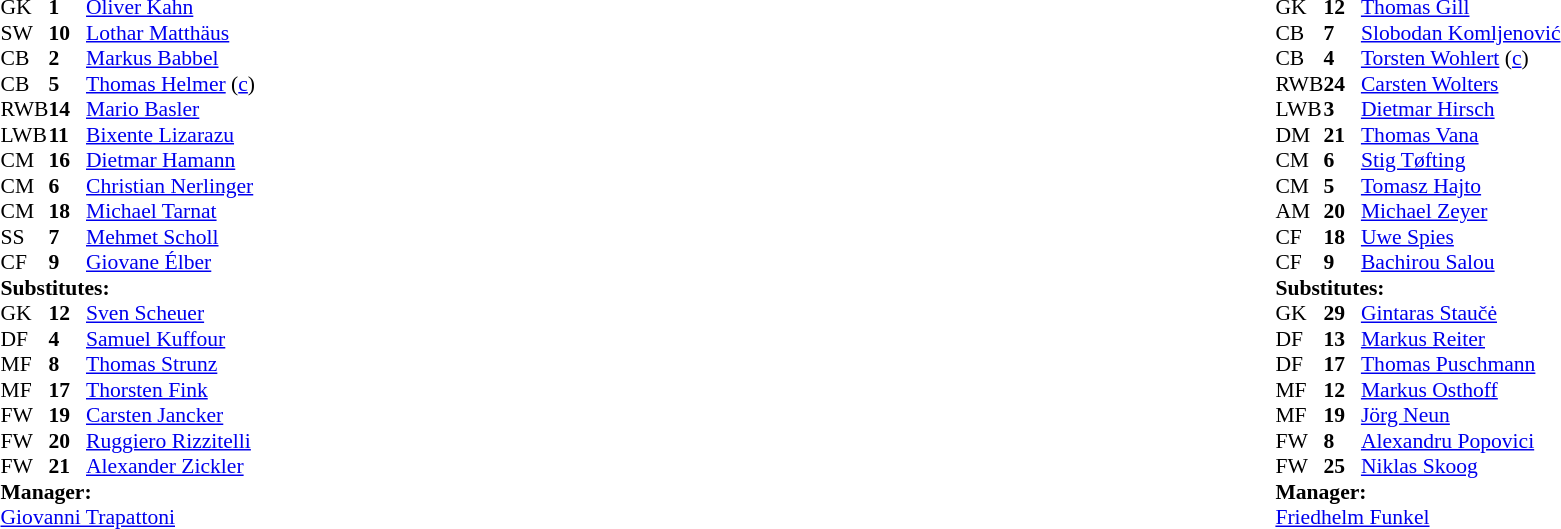<table width="100%">
<tr>
<td valign="top" width="40%"><br><table style="font-size:90%" cellspacing="0" cellpadding="0">
<tr>
<th width=25></th>
<th width=25></th>
</tr>
<tr>
<td>GK</td>
<td><strong>1</strong></td>
<td> <a href='#'>Oliver Kahn</a></td>
</tr>
<tr>
<td>SW</td>
<td><strong>10</strong></td>
<td> <a href='#'>Lothar Matthäus</a></td>
</tr>
<tr>
<td>CB</td>
<td><strong>2</strong></td>
<td> <a href='#'>Markus Babbel</a></td>
</tr>
<tr>
<td>CB</td>
<td><strong>5</strong></td>
<td> <a href='#'>Thomas Helmer</a> (<a href='#'>c</a>)</td>
<td></td>
<td></td>
</tr>
<tr>
<td>RWB</td>
<td><strong>14</strong></td>
<td> <a href='#'>Mario Basler</a></td>
</tr>
<tr>
<td>LWB</td>
<td><strong>11</strong></td>
<td> <a href='#'>Bixente Lizarazu</a></td>
<td></td>
<td></td>
</tr>
<tr>
<td>CM</td>
<td><strong>16</strong></td>
<td> <a href='#'>Dietmar Hamann</a></td>
</tr>
<tr>
<td>CM</td>
<td><strong>6</strong></td>
<td> <a href='#'>Christian Nerlinger</a></td>
</tr>
<tr>
<td>CM</td>
<td><strong>18</strong></td>
<td> <a href='#'>Michael Tarnat</a></td>
<td></td>
</tr>
<tr>
<td>SS</td>
<td><strong>7</strong></td>
<td> <a href='#'>Mehmet Scholl</a></td>
<td></td>
<td></td>
</tr>
<tr>
<td>CF</td>
<td><strong>9</strong></td>
<td> <a href='#'>Giovane Élber</a></td>
</tr>
<tr>
<td colspan=3><strong>Substitutes:</strong></td>
</tr>
<tr>
<td>GK</td>
<td><strong>12</strong></td>
<td> <a href='#'>Sven Scheuer</a></td>
</tr>
<tr>
<td>DF</td>
<td><strong>4</strong></td>
<td> <a href='#'>Samuel Kuffour</a></td>
</tr>
<tr>
<td>MF</td>
<td><strong>8</strong></td>
<td> <a href='#'>Thomas Strunz</a></td>
<td></td>
<td></td>
</tr>
<tr>
<td>MF</td>
<td><strong>17</strong></td>
<td> <a href='#'>Thorsten Fink</a></td>
<td></td>
<td></td>
</tr>
<tr>
<td>FW</td>
<td><strong>19</strong></td>
<td> <a href='#'>Carsten Jancker</a></td>
<td></td>
<td></td>
</tr>
<tr>
<td>FW</td>
<td><strong>20</strong></td>
<td> <a href='#'>Ruggiero Rizzitelli</a></td>
</tr>
<tr>
<td>FW</td>
<td><strong>21</strong></td>
<td> <a href='#'>Alexander Zickler</a></td>
</tr>
<tr>
<td colspan=3><strong>Manager:</strong></td>
</tr>
<tr>
<td colspan=3> <a href='#'>Giovanni Trapattoni</a></td>
</tr>
</table>
</td>
<td valign="top"></td>
<td valign="top" width="50%"><br><table style="font-size:90%; margin:auto" cellspacing="0" cellpadding="0">
<tr>
<th width=25></th>
<th width=25></th>
</tr>
<tr>
<td>GK</td>
<td><strong>12</strong></td>
<td> <a href='#'>Thomas Gill</a></td>
</tr>
<tr>
<td>CB</td>
<td><strong>7</strong></td>
<td> <a href='#'>Slobodan Komljenović</a></td>
</tr>
<tr>
<td>CB</td>
<td><strong>4</strong></td>
<td> <a href='#'>Torsten Wohlert</a> (<a href='#'>c</a>)</td>
</tr>
<tr>
<td>RWB</td>
<td><strong>24</strong></td>
<td> <a href='#'>Carsten Wolters</a></td>
</tr>
<tr>
<td>LWB</td>
<td><strong>3</strong></td>
<td> <a href='#'>Dietmar Hirsch</a></td>
</tr>
<tr>
<td>DM</td>
<td><strong>21</strong></td>
<td> <a href='#'>Thomas Vana</a></td>
</tr>
<tr>
<td>CM</td>
<td><strong>6</strong></td>
<td> <a href='#'>Stig Tøfting</a></td>
</tr>
<tr>
<td>CM</td>
<td><strong>5</strong></td>
<td> <a href='#'>Tomasz Hajto</a></td>
</tr>
<tr>
<td>AM</td>
<td><strong>20</strong></td>
<td> <a href='#'>Michael Zeyer</a></td>
</tr>
<tr>
<td>CF</td>
<td><strong>18</strong></td>
<td> <a href='#'>Uwe Spies</a></td>
</tr>
<tr>
<td>CF</td>
<td><strong>9</strong></td>
<td> <a href='#'>Bachirou Salou</a></td>
<td></td>
<td></td>
</tr>
<tr>
<td colspan=3><strong>Substitutes:</strong></td>
</tr>
<tr>
<td>GK</td>
<td><strong>29</strong></td>
<td> <a href='#'>Gintaras Staučė</a></td>
</tr>
<tr>
<td>DF</td>
<td><strong>13</strong></td>
<td> <a href='#'>Markus Reiter</a></td>
</tr>
<tr>
<td>DF</td>
<td><strong>17</strong></td>
<td> <a href='#'>Thomas Puschmann</a></td>
</tr>
<tr>
<td>MF</td>
<td><strong>12</strong></td>
<td> <a href='#'>Markus Osthoff</a></td>
<td></td>
<td></td>
</tr>
<tr>
<td>MF</td>
<td><strong>19</strong></td>
<td> <a href='#'>Jörg Neun</a></td>
</tr>
<tr>
<td>FW</td>
<td><strong>8</strong></td>
<td> <a href='#'>Alexandru Popovici</a></td>
</tr>
<tr>
<td>FW</td>
<td><strong>25</strong></td>
<td> <a href='#'>Niklas Skoog</a></td>
</tr>
<tr>
<td colspan=3><strong>Manager:</strong></td>
</tr>
<tr>
<td colspan=3> <a href='#'>Friedhelm Funkel</a></td>
</tr>
</table>
</td>
</tr>
</table>
